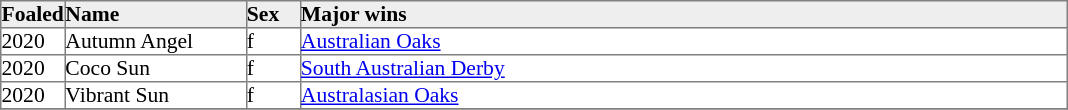<table border="1" cellpadding="0" style="border-collapse: collapse; font-size:90%">
<tr bgcolor="#eeeeee">
<td width="35px"><strong>Foaled</strong></td>
<td width="120px"><strong>Name</strong></td>
<td width="35px"><strong>Sex</strong></td>
<td width="510px"><strong>Major wins</strong></td>
</tr>
<tr>
<td>2020</td>
<td>Autumn Angel</td>
<td>f</td>
<td><a href='#'>Australian Oaks</a></td>
</tr>
<tr>
<td>2020</td>
<td>Coco Sun</td>
<td>f</td>
<td><a href='#'>South Australian Derby</a></td>
</tr>
<tr>
<td>2020</td>
<td>Vibrant Sun</td>
<td>f</td>
<td><a href='#'>Australasian Oaks</a></td>
</tr>
<tr>
</tr>
</table>
